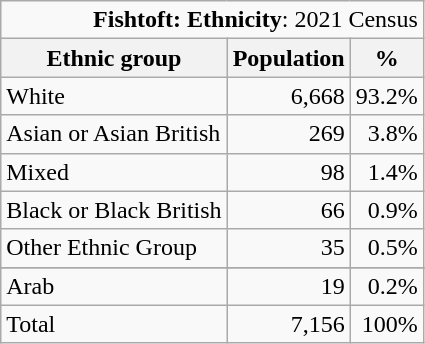<table class="wikitable">
<tr>
<td colspan="14" style="text-align:right;"><strong>Fishtoft: Ethnicity</strong>: 2021 Census</td>
</tr>
<tr>
<th>Ethnic group</th>
<th>Population</th>
<th>%</th>
</tr>
<tr>
<td>White</td>
<td style="text-align:right;">6,668</td>
<td style="text-align:right;">93.2%</td>
</tr>
<tr>
<td>Asian or Asian British</td>
<td style="text-align:right;">269</td>
<td style="text-align:right;">3.8%</td>
</tr>
<tr>
<td>Mixed</td>
<td style="text-align:right;">98</td>
<td style="text-align:right;">1.4%</td>
</tr>
<tr>
<td>Black or Black British</td>
<td style="text-align:right;">66</td>
<td style="text-align:right;">0.9%</td>
</tr>
<tr>
<td>Other Ethnic Group</td>
<td style="text-align:right;">35</td>
<td style="text-align:right;">0.5%</td>
</tr>
<tr>
</tr>
<tr>
<td>Arab</td>
<td style="text-align:right;">19</td>
<td style="text-align:right;">0.2%</td>
</tr>
<tr>
<td>Total</td>
<td style="text-align:right;">7,156</td>
<td style="text-align:right;">100%</td>
</tr>
</table>
